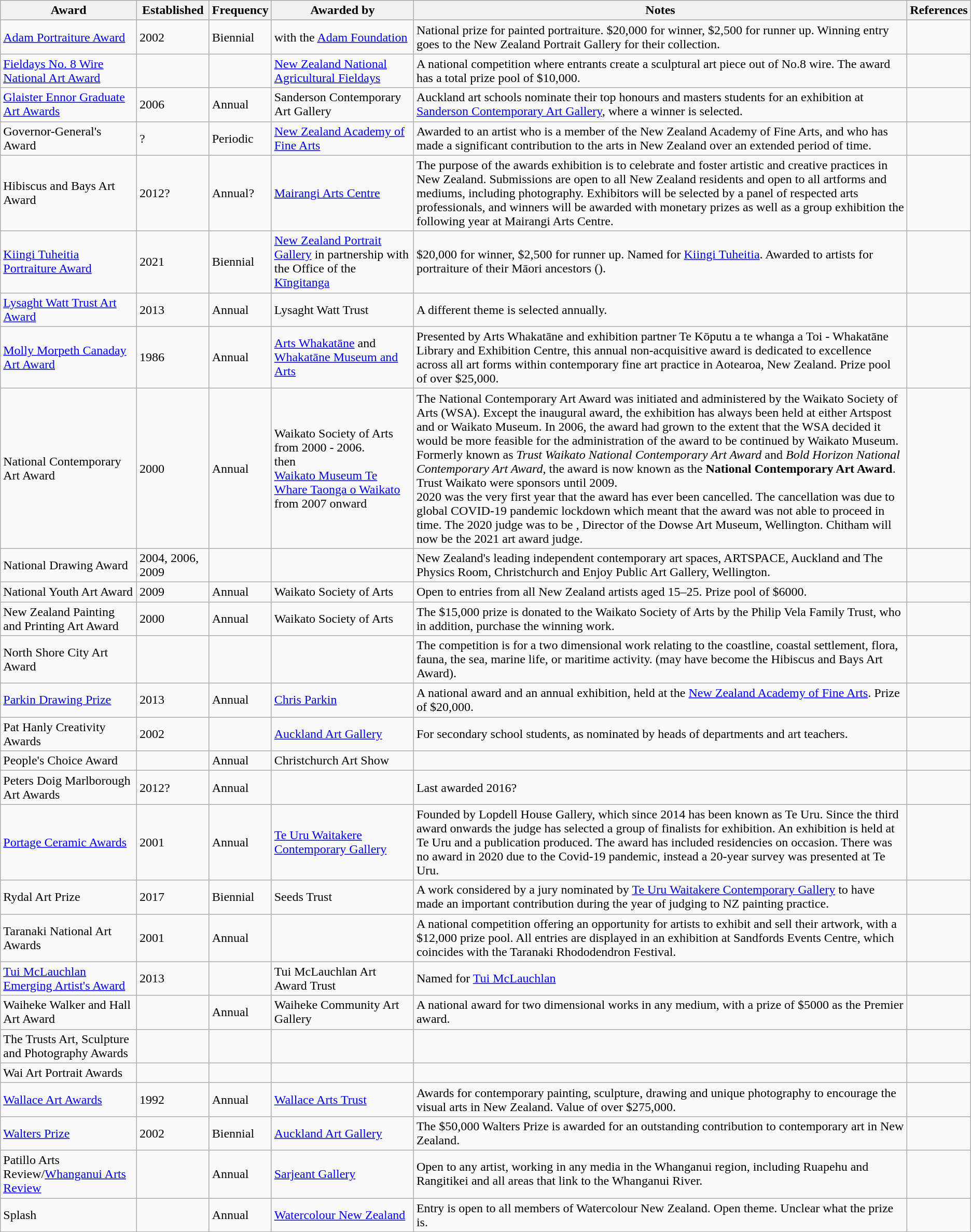<table class="wikitable">
<tr>
<th>Award</th>
<th>Established</th>
<th>Frequency</th>
<th>Awarded by</th>
<th>Notes</th>
<th>References</th>
</tr>
<tr>
<td><a href='#'>Adam Portraiture Award</a></td>
<td>2002</td>
<td>Biennial</td>
<td> with the <a href='#'>Adam Foundation</a></td>
<td>National prize for painted portraiture. $20,000 for winner, $2,500 for runner up. Winning entry goes to the New Zealand Portrait Gallery for their collection.</td>
<td></td>
</tr>
<tr>
<td><a href='#'>Fieldays No. 8 Wire National Art Award</a></td>
<td></td>
<td></td>
<td><a href='#'>New Zealand National Agricultural Fieldays</a></td>
<td>A national competition where entrants create a sculptural art piece out of No.8 wire. The award has a total prize pool of $10,000.</td>
<td></td>
</tr>
<tr>
<td><a href='#'>Glaister Ennor   Graduate Art Awards</a></td>
<td>2006</td>
<td>Annual</td>
<td>Sanderson Contemporary Art Gallery</td>
<td>Auckland art schools nominate their top honours and masters students for an exhibition at <a href='#'>Sanderson Contemporary Art Gallery</a>, where a winner is selected.<br></td>
<td></td>
</tr>
<tr>
<td>Governor-General's   Award</td>
<td>?</td>
<td>Periodic</td>
<td><a href='#'>New Zealand Academy of Fine Arts</a></td>
<td>Awarded to an artist who is a member of the New Zealand Academy of Fine Arts, and who has made a significant contribution to the arts in New Zealand over an extended period of time.</td>
<td></td>
</tr>
<tr>
<td>Hibiscus and Bays Art Award</td>
<td>2012?</td>
<td>Annual?</td>
<td><a href='#'>Mairangi Arts Centre</a></td>
<td>The purpose of the awards exhibition is to celebrate and foster artistic and creative practices in New Zealand. Submissions are open to all New Zealand residents and open to all artforms and mediums, including photography. Exhibitors will be selected by a panel of respected arts professionals, and winners will be awarded with monetary prizes as well as a group exhibition the following year at Mairangi Arts Centre.</td>
<td></td>
</tr>
<tr>
<td><a href='#'>Kiingi Tuheitia Portraiture Award</a></td>
<td>2021</td>
<td>Biennial</td>
<td><a href='#'>New Zealand Portrait Gallery</a> in partnership with the Office of the <a href='#'>Kīngitanga</a></td>
<td>$20,000 for winner, $2,500 for runner up. Named for <a href='#'>Kiingi Tuheitia</a>. Awarded to artists for portraiture of their Māori ancestors ().</td>
<td></td>
</tr>
<tr>
<td><a href='#'>Lysaght Watt Trust Art Award</a></td>
<td>2013</td>
<td>Annual</td>
<td>Lysaght Watt Trust</td>
<td>A different theme is selected annually.<br></td>
<td></td>
</tr>
<tr>
<td><a href='#'>Molly Morpeth Canaday Art Award</a></td>
<td>1986</td>
<td>Annual</td>
<td><a href='#'>Arts Whakatāne</a> and <a href='#'>Whakatāne Museum and Arts</a></td>
<td>Presented by Arts Whakatāne and exhibition partner Te Kōputu a te whanga a Toi - Whakatāne Library and Exhibition Centre, this annual non-acquisitive award is dedicated to excellence across all art forms within contemporary fine art practice in Aotearoa, New Zealand. Prize pool of over $25,000.</td>
<td></td>
</tr>
<tr>
<td>National Contemporary Art   Award</td>
<td>2000</td>
<td>Annual</td>
<td>Waikato Society of Arts from 2000 - 2006.<br>then<br><a href='#'>Waikato Museum Te Whare Taonga o Waikato</a> from 2007 onward</td>
<td>The National Contemporary Art Award was initiated and administered by the Waikato Society of Arts (WSA). Except the inaugural award, the exhibition has always been held at either Artspost and or Waikato Museum. In 2006, the award had grown to the extent that the WSA decided it would be more feasible for the administration of the award to be continued by Waikato Museum.<br>Formerly known as <em>Trust Waikato National Contemporary Art Award</em> and <em>Bold Horizon National Contemporary Art Award</em>, the award is now known as the <strong>National Contemporary Art Award</strong>. Trust Waikato were sponsors until 2009.<br>2020 was the very first year that the award has ever been cancelled. The cancellation was due to global COVID-19 pandemic lockdown which meant that the award was not able to proceed in time. The 2020 judge was to be , Director of the Dowse Art Museum, Wellington. Chitham will now be the 2021 art award judge.</td>
<td></td>
</tr>
<tr>
<td>National Drawing Award</td>
<td>2004, 2006, 2009</td>
<td></td>
<td></td>
<td>New Zealand's leading independent contemporary art spaces, ARTSPACE,   Auckland and The Physics Room, Christchurch and Enjoy Public Art Gallery,   Wellington.</td>
<td></td>
</tr>
<tr>
<td>National Youth Art Award</td>
<td>2009</td>
<td>Annual</td>
<td>Waikato Society of Arts</td>
<td>Open to entries from all New Zealand artists aged 15–25. Prize pool of $6000.</td>
<td></td>
</tr>
<tr>
<td>New Zealand Painting and   Printing Art Award<br></td>
<td>2000</td>
<td>Annual</td>
<td>Waikato Society of Arts</td>
<td>The $15,000 prize is donated to the Waikato Society of Arts by the Philip Vela Family Trust, who in addition, purchase the winning work.</td>
<td></td>
</tr>
<tr>
<td>North Shore City Art Award<br></td>
<td></td>
<td></td>
<td></td>
<td>The competition is for a two dimensional work relating to the coastline, coastal settlement, flora, fauna, the sea, marine life, or maritime activity. (may have become the Hibiscus and Bays Art Award).</td>
<td></td>
</tr>
<tr>
<td><a href='#'>Parkin Drawing Prize</a><br></td>
<td>2013</td>
<td>Annual</td>
<td><a href='#'>Chris Parkin</a></td>
<td>A national award and an annual exhibition, held at the <a href='#'>New Zealand Academy of Fine Arts</a>. Prize of $20,000.</td>
<td></td>
</tr>
<tr>
<td>Pat Hanly Creativity Awards</td>
<td>2002</td>
<td></td>
<td><a href='#'>Auckland Art Gallery</a></td>
<td>For secondary school students, as nominated by heads of departments and art teachers.</td>
<td></td>
</tr>
<tr>
<td>People's Choice   Award</td>
<td></td>
<td>Annual</td>
<td>Christchurch Art Show</td>
<td></td>
<td></td>
</tr>
<tr>
<td>Peters Doig Marlborough Art Awards</td>
<td>2012?</td>
<td>Annual</td>
<td></td>
<td>Last awarded 2016?</td>
<td></td>
</tr>
<tr>
<td><a href='#'>Portage Ceramic Awards</a></td>
<td>2001</td>
<td>Annual</td>
<td><a href='#'>Te Uru Waitakere Contemporary Gallery</a></td>
<td>Founded by Lopdell House Gallery, which since 2014 has been known as Te Uru. Since the third award onwards the judge has selected a group of finalists for exhibition. An exhibition is held at Te Uru and a publication produced. The award has included residencies on occasion. There was no award in 2020 due to the Covid-19 pandemic, instead a 20-year survey was presented at Te Uru.</td>
<td></td>
</tr>
<tr>
<td>Rydal Art Prize</td>
<td>2017</td>
<td>Biennial</td>
<td>Seeds Trust</td>
<td>A work considered by a jury nominated by <a href='#'>Te Uru Waitakere Contemporary Gallery</a> to have made an important contribution during the year of judging to NZ painting practice.</td>
<td></td>
</tr>
<tr>
<td>Taranaki National Art Awards</td>
<td>2001</td>
<td>Annual</td>
<td></td>
<td>A national competition offering an opportunity for artists to exhibit and sell their artwork, with  a $12,000 prize pool. All entries are displayed in an exhibition at Sandfords Events Centre, which coincides with the Taranaki Rhododendron Festival.</td>
<td></td>
</tr>
<tr>
<td><a href='#'>Tui McLauchlan Emerging Artist's Award</a></td>
<td>2013</td>
<td></td>
<td>Tui McLauchlan Art Award Trust</td>
<td>Named for <a href='#'>Tui McLauchlan</a></td>
<td></td>
</tr>
<tr>
<td>Waiheke Walker and Hall Art Award<br></td>
<td></td>
<td>Annual</td>
<td>Waiheke Community Art Gallery</td>
<td>A national award for two dimensional works in any medium, with a prize of $5000 as the Premier award.</td>
<td></td>
</tr>
<tr>
<td>The Trusts Art, Sculpture and   Photography Awards</td>
<td></td>
<td></td>
<td></td>
<td></td>
<td></td>
</tr>
<tr>
<td>Wai Art Portrait Awards</td>
<td></td>
<td></td>
<td></td>
<td></td>
<td></td>
</tr>
<tr>
<td><a href='#'>Wallace Art Awards</a><br></td>
<td>1992</td>
<td>Annual</td>
<td><a href='#'>Wallace Arts Trust</a></td>
<td>Awards for contemporary painting, sculpture, drawing and unique photography to encourage the visual arts in New Zealand. Value of over $275,000.</td>
<td></td>
</tr>
<tr>
<td><a href='#'>Walters Prize</a><br></td>
<td>2002</td>
<td>Biennial</td>
<td><a href='#'>Auckland Art Gallery</a></td>
<td>The $50,000 Walters Prize is awarded for an outstanding contribution to contemporary art in New Zealand.</td>
<td></td>
</tr>
<tr>
<td>Patillo Arts Review/<a href='#'>Whanganui Arts Review</a></td>
<td></td>
<td>Annual</td>
<td><a href='#'>Sarjeant Gallery</a></td>
<td>Open to any artist, working in any media in the Whanganui region, including Ruapehu and Rangitikei and all areas that link to the Whanganui River.</td>
<td></td>
</tr>
<tr>
<td>Splash</td>
<td></td>
<td>Annual</td>
<td><a href='#'>Watercolour New Zealand</a></td>
<td>Entry is open to all members of Watercolour New Zealand. Open theme. Unclear what the prize is.</td>
<td></td>
</tr>
</table>
